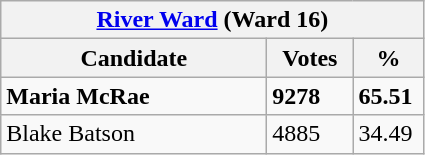<table class="wikitable">
<tr>
<th colspan="3"><a href='#'>River Ward</a> (Ward 16)</th>
</tr>
<tr>
<th style="width: 170px">Candidate</th>
<th style="width: 50px">Votes</th>
<th style="width: 40px">%</th>
</tr>
<tr>
<td><strong>Maria McRae</strong></td>
<td><strong>9278</strong></td>
<td><strong>65.51</strong></td>
</tr>
<tr>
<td>Blake Batson</td>
<td>4885</td>
<td>34.49</td>
</tr>
</table>
